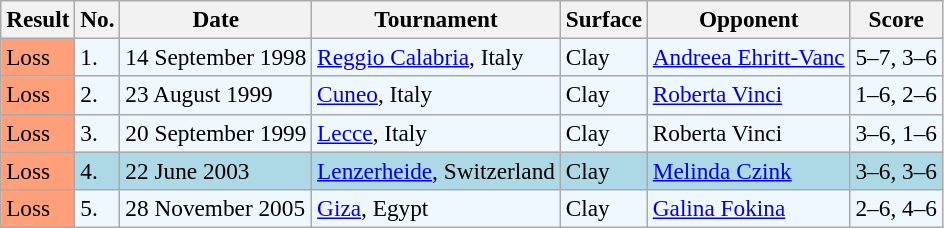<table class="sortable wikitable" style=font-size:97%>
<tr>
<th>Result</th>
<th>No.</th>
<th>Date</th>
<th>Tournament</th>
<th>Surface</th>
<th>Opponent</th>
<th>Score</th>
</tr>
<tr style="background:#f0f8ff;">
<td style="background:#ffa07a;">Loss</td>
<td>1.</td>
<td>14 September 1998</td>
<td><a href='#'>Reggio Calabria</a>, Italy</td>
<td>Clay</td>
<td> <a href='#'>Andreea Ehritt-Vanc</a></td>
<td>5–7, 3–6</td>
</tr>
<tr style="background:#f0f8ff;">
<td style="background:#ffa07a;">Loss</td>
<td>2.</td>
<td>23 August 1999</td>
<td><a href='#'>Cuneo</a>, Italy</td>
<td>Clay</td>
<td> <a href='#'>Roberta Vinci</a></td>
<td>1–6, 2–6</td>
</tr>
<tr style="background:#f0f8ff;">
<td style="background:#ffa07a;">Loss</td>
<td>3.</td>
<td>20 September 1999</td>
<td><a href='#'>Lecce</a>, Italy</td>
<td>Clay</td>
<td> Roberta Vinci</td>
<td>3–6, 1–6</td>
</tr>
<tr style="background:lightblue;">
<td style="background:#ffa07a;">Loss</td>
<td>4.</td>
<td>22 June 2003</td>
<td><a href='#'>Lenzerheide</a>, Switzerland</td>
<td>Clay</td>
<td> <a href='#'>Melinda Czink</a></td>
<td>3–6, 3–6</td>
</tr>
<tr style="background:#f0f8ff;">
<td style="background:#ffa07a;">Loss</td>
<td>5.</td>
<td>28 November 2005</td>
<td><a href='#'>Giza</a>, Egypt</td>
<td>Clay</td>
<td> <a href='#'>Galina Fokina</a></td>
<td>2–6, 4–6</td>
</tr>
</table>
